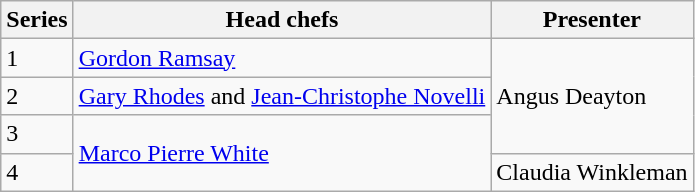<table class="wikitable">
<tr>
<th>Series</th>
<th>Head chefs</th>
<th>Presenter</th>
</tr>
<tr>
<td>1</td>
<td><a href='#'>Gordon Ramsay</a></td>
<td rowspan="3">Angus Deayton</td>
</tr>
<tr>
<td>2</td>
<td><a href='#'>Gary Rhodes</a> and <a href='#'>Jean-Christophe Novelli</a></td>
</tr>
<tr>
<td>3</td>
<td rowspan="2"><a href='#'>Marco Pierre White</a></td>
</tr>
<tr>
<td>4</td>
<td>Claudia Winkleman</td>
</tr>
</table>
